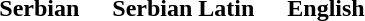<table align=center cellpadding=10>
<tr>
<th>Serbian</th>
<th>Serbian Latin</th>
<th>English</th>
</tr>
<tr>
<td style="italic=no"></td>
<td></td>
<td></td>
</tr>
</table>
